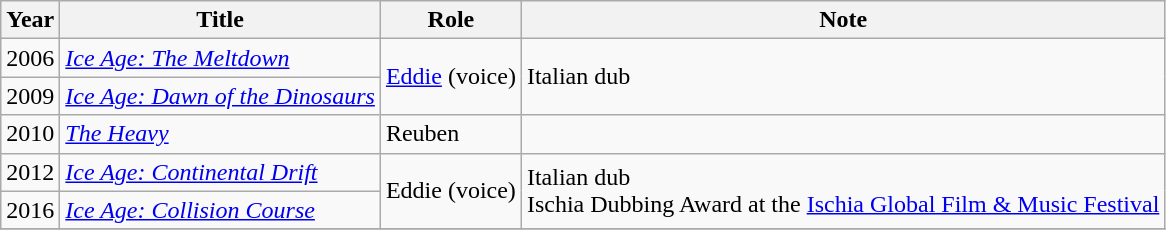<table class="wikitable sortable">
<tr>
<th>Year</th>
<th>Title</th>
<th>Role</th>
<th>Note</th>
</tr>
<tr>
<td>2006</td>
<td><em><a href='#'>Ice Age: The Meltdown</a></em></td>
<td rowspan=2><a href='#'>Eddie</a> (voice)</td>
<td rowspan=2>Italian dub</td>
</tr>
<tr>
<td>2009</td>
<td><em><a href='#'>Ice Age: Dawn of the Dinosaurs</a></em></td>
</tr>
<tr>
<td>2010</td>
<td><em><a href='#'>The Heavy</a></em></td>
<td>Reuben</td>
<td></td>
</tr>
<tr>
<td>2012</td>
<td><em><a href='#'>Ice Age: Continental Drift</a></em></td>
<td rowspan=2>Eddie (voice)</td>
<td rowspan=2>Italian dub<br>Ischia Dubbing Award at the <a href='#'>Ischia Global Film & Music Festival</a></td>
</tr>
<tr>
<td>2016</td>
<td><em><a href='#'>Ice Age: Collision Course</a></em></td>
</tr>
<tr>
</tr>
</table>
